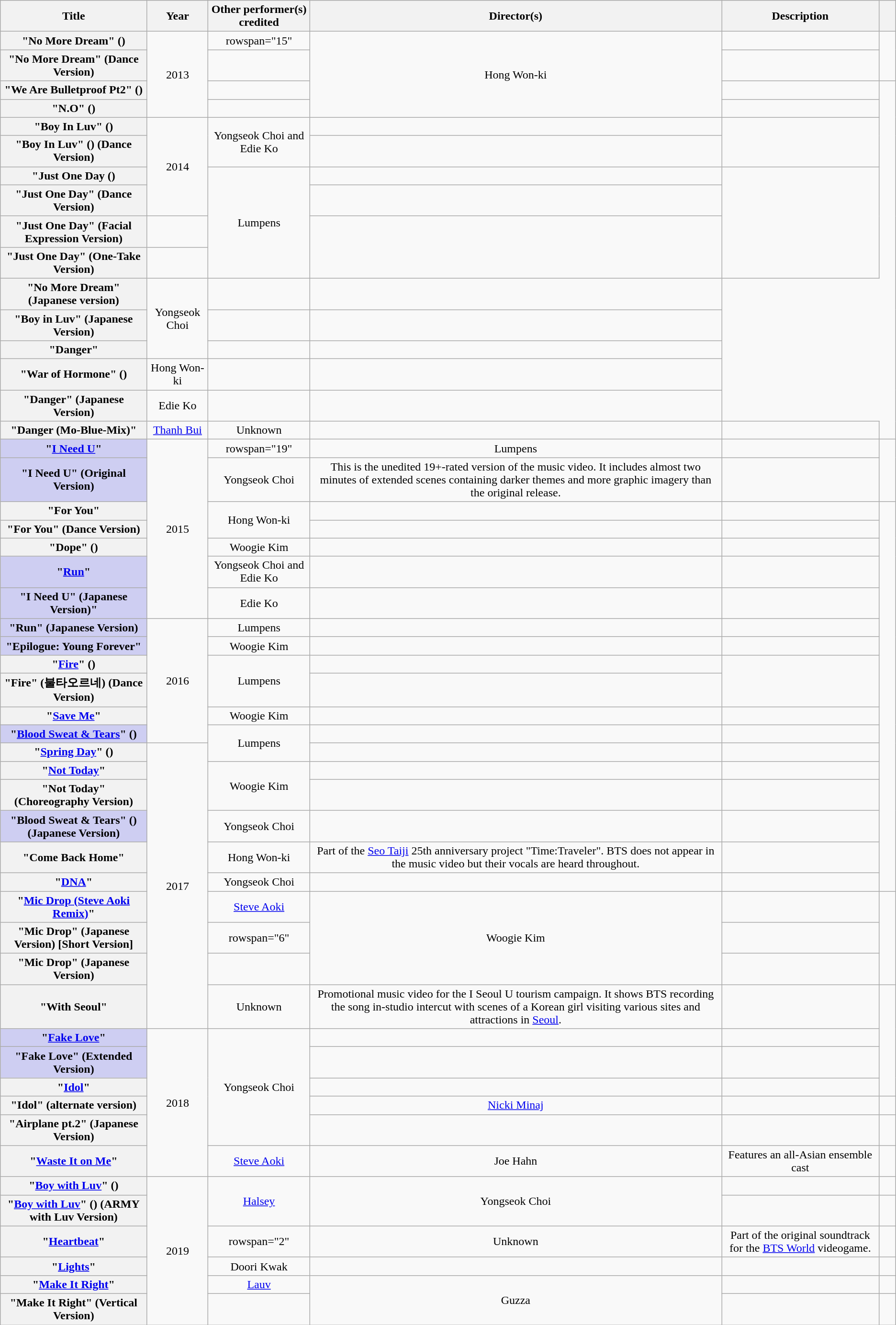<table class="wikitable sortable plainrowheaders" style="text-align:center;">
<tr>
<th scope="col">Title</th>
<th scope="col">Year</th>
<th scope="col">Other performer(s) credited</th>
<th scope="col">Director(s)</th>
<th scope="col">Description</th>
<th scope="col" style="width:1em;"></th>
</tr>
<tr>
<th scope="row">"No More Dream" ()</th>
<td rowspan="4">2013</td>
<td>rowspan="15" </td>
<td rowspan="4">Hong Won-ki</td>
<td></td>
<td style="text-align:center" rowspan="2"></td>
</tr>
<tr>
<th scope="row">"No More Dream" (Dance Version)</th>
<td></td>
</tr>
<tr>
<th scope="row">"We Are Bulletproof Pt2" ()</th>
<td></td>
<td style="text-align:center"></td>
</tr>
<tr>
<th scope="row">"N.O" ()</th>
<td></td>
<td style="text-align:center"></td>
</tr>
<tr>
<th scope="row">"Boy In Luv" ()</th>
<td rowspan="4" rowspan="12">2014</td>
<td rowspan="2">Yongseok Choi and Edie Ko</td>
<td></td>
<td style="text-align:center" rowspan="2"></td>
</tr>
<tr>
<th scope="row">"Boy In Luv" () (Dance Version)</th>
<td></td>
</tr>
<tr>
<th scope="row">"Just One Day ()</th>
<td rowspan="4">Lumpens</td>
<td></td>
<td style="text-align:center" rowspan="4"></td>
</tr>
<tr>
<th scope="row">"Just One Day" (Dance Version)</th>
<td></td>
</tr>
<tr>
<th scope="row">"Just One Day" (Facial Expression Version)</th>
<td></td>
</tr>
<tr>
<th scope="row">"Just One Day" (One-Take Version)</th>
<td></td>
</tr>
<tr>
<th scope="row">"No More Dream" (Japanese version)</th>
<td rowspan="3">Yongseok Choi</td>
<td></td>
<td style="text-align:center"></td>
</tr>
<tr>
<th scope="row">"Boy in Luv" (Japanese Version)</th>
<td></td>
<td style="text-align:center"></td>
</tr>
<tr>
<th scope="row">"Danger"</th>
<td></td>
<td style="text-align:center"></td>
</tr>
<tr>
<th scope="row">"War of Hormone" ()</th>
<td>Hong Won-ki</td>
<td></td>
<td style="text-align:center"></td>
</tr>
<tr>
<th scope="row">"Danger" (Japanese Version)</th>
<td>Edie Ko</td>
<td></td>
<td style="text-align:center"></td>
</tr>
<tr>
<th scope="row">"Danger (Mo-Blue-Mix)"</th>
<td><a href='#'>Thanh Bui</a></td>
<td>Unknown</td>
<td></td>
<td style="text-align:center"></td>
</tr>
<tr>
<th scope="row" style="background-color:#CECEF2">"<a href='#'>I Need U</a>"</th>
<td rowspan="7">2015</td>
<td>rowspan="19" </td>
<td>Lumpens</td>
<td></td>
<td rowspan="2"></td>
</tr>
<tr>
<th scope="row" style="background-color:#CECEF2">"I Need U" (Original Version)</th>
<td>Yongseok Choi</td>
<td>This is the unedited 19+-rated version of the music video. It includes almost two minutes of extended scenes containing darker themes and more graphic imagery than the original release.</td>
</tr>
<tr>
<th scope="row">"For You"</th>
<td rowspan="2">Hong Won-ki</td>
<td></td>
<td style="text-align:center"></td>
</tr>
<tr>
<th scope="row">"For You" (Dance Version)</th>
<td></td>
<td style="text-align:center"></td>
</tr>
<tr>
<th scope="row">"Dope" ()</th>
<td>Woogie Kim</td>
<td></td>
<td style="text-align:center"></td>
</tr>
<tr>
<th scope="row" style="background-color:#CECEF2">"<a href='#'>Run</a>"</th>
<td>Yongseok Choi and Edie Ko</td>
<td></td>
<td style="text-align:center"></td>
</tr>
<tr>
<th scope="row" style="background-color:#CECEF2">"I Need U" (Japanese Version)"</th>
<td>Edie Ko</td>
<td></td>
<td style="text-align:center"></td>
</tr>
<tr>
<th scope="row" style="background-color:#CECEF2">"Run" (Japanese Version)</th>
<td rowspan="6">2016</td>
<td>Lumpens</td>
<td></td>
<td style="text-align:center"></td>
</tr>
<tr>
<th scope="row" style="background-color:#CECEF2">"Epilogue: Young Forever"</th>
<td>Woogie Kim</td>
<td></td>
<td style="text-align:center"></td>
</tr>
<tr>
<th scope="row">"<a href='#'>Fire</a>" ()</th>
<td rowspan="2">Lumpens</td>
<td></td>
<td rowspan="2"></td>
</tr>
<tr>
<th scope="row">"Fire" (불타오르네) (Dance Version)</th>
<td></td>
</tr>
<tr>
<th scope="row">"<a href='#'>Save Me</a>"</th>
<td>Woogie Kim</td>
<td></td>
<td style="text-align:center"></td>
</tr>
<tr>
<th scope="row" style="background-color:#CECEF2">"<a href='#'>Blood Sweat & Tears</a>" ()</th>
<td rowspan="2">Lumpens</td>
<td></td>
<td style="text-align:center"></td>
</tr>
<tr>
<th scope="row">"<a href='#'>Spring Day</a>" ()</th>
<td scope="row" rowspan="10">2017</td>
<td></td>
<td style="text-align:center"></td>
</tr>
<tr>
<th scope="row">"<a href='#'>Not Today</a>"</th>
<td rowspan="2">Woogie Kim</td>
<td></td>
<td style="text-align:center"></td>
</tr>
<tr>
<th scope="row">"Not Today" (Choreography Version)</th>
<td></td>
<td style="text-align:center"></td>
</tr>
<tr>
<th scope="row" style="background-color:#CECEF2">"Blood Sweat & Tears" () (Japanese Version)</th>
<td>Yongseok Choi</td>
<td></td>
<td style="text-align:center"></td>
</tr>
<tr>
<th scope="row">"Come Back Home"</th>
<td>Hong Won-ki</td>
<td>Part of the <a href='#'>Seo Taiji</a> 25th anniversary project "Time:Traveler". BTS does not appear in the music video but their vocals are heard throughout.</td>
<td style="text-align:center"></td>
</tr>
<tr>
<th scope="row">"<a href='#'>DNA</a>"</th>
<td>Yongseok Choi</td>
<td></td>
<td style="text-align:center"></td>
</tr>
<tr>
<th scope="row">"<a href='#'>Mic Drop (Steve Aoki Remix)</a>"</th>
<td><a href='#'>Steve Aoki</a></td>
<td rowspan="3">Woogie Kim</td>
<td></td>
<td style="text-align:center" rowspan="3"></td>
</tr>
<tr>
<th scope="row">"Mic Drop" (Japanese Version) [Short Version]</th>
<td>rowspan="6" </td>
<td></td>
</tr>
<tr>
<th scope="row">"Mic Drop" (Japanese Version)</th>
</tr>
<tr>
<th scope="row">"With Seoul"</th>
<td>Unknown</td>
<td>Promotional music video for the I Seoul U tourism campaign. It shows BTS recording the song in-studio intercut with scenes of a Korean girl visiting various sites and attractions in <a href='#'>Seoul</a>.</td>
<td style="text-align:center"></td>
</tr>
<tr>
<th scope="row" style="background-color:#CECEF2">"<a href='#'>Fake Love</a>"</th>
<td rowspan="6">2018</td>
<td rowspan="5">Yongseok Choi</td>
<td></td>
<td style="text-align:center"></td>
</tr>
<tr>
<th scope="row" style="background-color:#CECEF2">"Fake Love" (Extended Version)</th>
<td></td>
<td style="text-align:center"></td>
</tr>
<tr>
<th scope="row">"<a href='#'>Idol</a>"</th>
<td></td>
<td style="text-align:center"></td>
</tr>
<tr>
<th scope="row">"Idol" (alternate version)</th>
<td><a href='#'>Nicki Minaj</a></td>
<td></td>
<td style="text-align:center"></td>
</tr>
<tr>
<th scope="row">"Airplane pt.2" (Japanese Version)</th>
<td></td>
<td></td>
<td style="text-align:center"></td>
</tr>
<tr>
<th scope="row">"<a href='#'>Waste It on Me</a>"</th>
<td><a href='#'>Steve Aoki</a></td>
<td>Joe Hahn</td>
<td>Features an all-Asian ensemble cast</td>
<td style="text-align:center"></td>
</tr>
<tr>
<th scope="row">"<a href='#'>Boy with Luv</a>" ()</th>
<td rowspan="6">2019</td>
<td rowspan="2"><a href='#'>Halsey</a></td>
<td rowspan="2">Yongseok Choi</td>
<td></td>
<td style="text-align:center"></td>
</tr>
<tr>
<th scope="row">"<a href='#'>Boy with Luv</a>" () (ARMY with Luv Version)</th>
<td></td>
<td style="text-align:center"></td>
</tr>
<tr>
<th scope="row">"<a href='#'>Heartbeat</a>"</th>
<td>rowspan="2"</td>
<td>Unknown</td>
<td>Part of the original soundtrack for the <a href='#'>BTS World</a> videogame.</td>
<td style="text-align:center"></td>
</tr>
<tr>
<th scope="row">"<a href='#'>Lights</a>"</th>
<td>Doori Kwak</td>
<td></td>
<td style="text-align:center"></td>
</tr>
<tr>
<th scope="row">"<a href='#'>Make It Right</a>"</th>
<td><a href='#'>Lauv</a></td>
<td rowspan="2">Guzza</td>
<td></td>
<td style="text-align:center"></td>
</tr>
<tr>
<th scope="row">"Make It Right" (Vertical Version)</th>
<td></td>
<td></td>
<td style="text-align:center"></td>
</tr>
</table>
